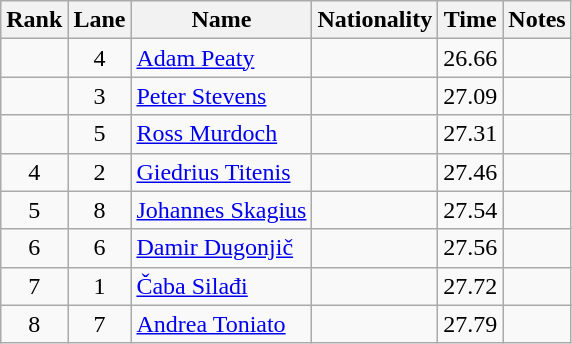<table class="wikitable sortable" style="text-align:center">
<tr>
<th>Rank</th>
<th>Lane</th>
<th>Name</th>
<th>Nationality</th>
<th>Time</th>
<th>Notes</th>
</tr>
<tr>
<td></td>
<td>4</td>
<td align=left><a href='#'>Adam Peaty</a></td>
<td align=left></td>
<td>26.66</td>
<td></td>
</tr>
<tr>
<td></td>
<td>3</td>
<td align=left><a href='#'>Peter Stevens</a></td>
<td align=left></td>
<td>27.09</td>
<td></td>
</tr>
<tr>
<td></td>
<td>5</td>
<td align=left><a href='#'>Ross Murdoch</a></td>
<td align=left></td>
<td>27.31</td>
<td></td>
</tr>
<tr>
<td>4</td>
<td>2</td>
<td align=left><a href='#'>Giedrius Titenis</a></td>
<td align=left></td>
<td>27.46</td>
<td></td>
</tr>
<tr>
<td>5</td>
<td>8</td>
<td align=left><a href='#'>Johannes Skagius</a></td>
<td align=left></td>
<td>27.54</td>
<td></td>
</tr>
<tr>
<td>6</td>
<td>6</td>
<td align=left><a href='#'>Damir Dugonjič</a></td>
<td align=left></td>
<td>27.56</td>
<td></td>
</tr>
<tr>
<td>7</td>
<td>1</td>
<td align=left><a href='#'>Čaba Silađi</a></td>
<td align=left></td>
<td>27.72</td>
<td></td>
</tr>
<tr>
<td>8</td>
<td>7</td>
<td align=left><a href='#'>Andrea Toniato</a></td>
<td align=left></td>
<td>27.79</td>
<td></td>
</tr>
</table>
